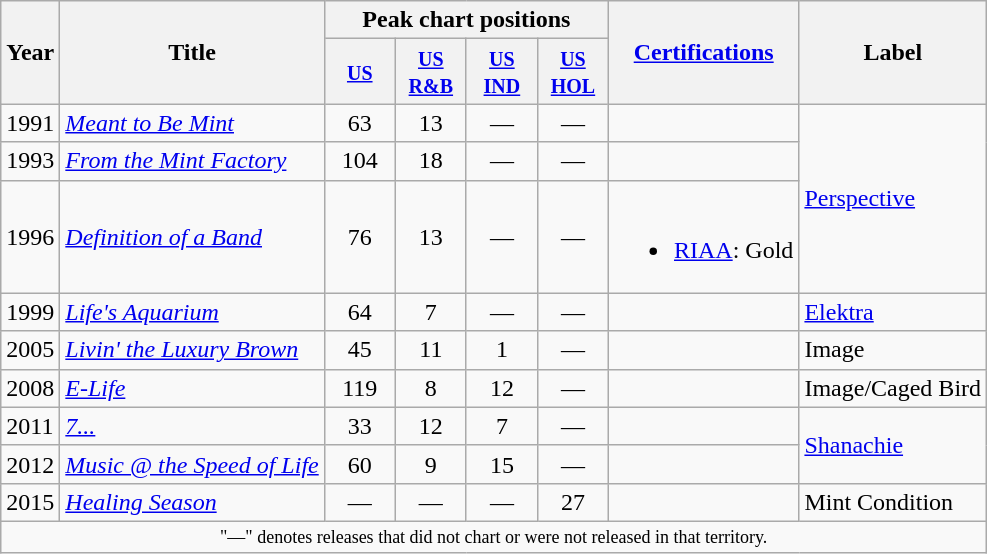<table class="wikitable">
<tr>
<th scope="col" rowspan="2">Year</th>
<th scope="col" rowspan="2">Title</th>
<th scope="col" colspan="4">Peak chart positions</th>
<th scope="col" rowspan="2"><a href='#'>Certifications</a></th>
<th scope="col" rowspan="2">Label</th>
</tr>
<tr>
<th style="width:40px;" align="center"><small><a href='#'>US</a></small><br></th>
<th style="width:40px;" align="center"><small><a href='#'>US R&B</a></small><br></th>
<th style="width:40px;" align="center"><small><a href='#'>US IND</a></small><br></th>
<th style="width:40px;" align="center"><small><a href='#'>US HOL</a></small><br></th>
</tr>
<tr>
<td>1991</td>
<td><em><a href='#'>Meant to Be Mint</a></em></td>
<td align="center">63</td>
<td align="center">13</td>
<td align="center">—</td>
<td align="center">—</td>
<td></td>
<td rowspan="3"><a href='#'>Perspective</a></td>
</tr>
<tr>
<td>1993</td>
<td><em><a href='#'>From the Mint Factory</a></em></td>
<td align="center">104</td>
<td align="center">18</td>
<td align="center">—</td>
<td align="center">—</td>
<td></td>
</tr>
<tr>
<td>1996</td>
<td><em><a href='#'>Definition of a Band</a></em></td>
<td align="center">76</td>
<td align="center">13</td>
<td align="center">—</td>
<td align="center">—</td>
<td><br><ul><li><a href='#'>RIAA</a>: Gold</li></ul></td>
</tr>
<tr>
<td>1999</td>
<td align="left"><em><a href='#'>Life's Aquarium</a></em></td>
<td align="center">64</td>
<td align="center">7</td>
<td align="center">—</td>
<td align="center">—</td>
<td></td>
<td><a href='#'>Elektra</a></td>
</tr>
<tr>
<td>2005</td>
<td align="left"><em><a href='#'>Livin' the Luxury Brown</a></em></td>
<td align="center">45</td>
<td align="center">11</td>
<td align="center">1</td>
<td align="center">—</td>
<td></td>
<td>Image</td>
</tr>
<tr>
<td>2008</td>
<td align="left"><em><a href='#'>E-Life</a></em></td>
<td align="center">119</td>
<td align="center">8</td>
<td align="center">12</td>
<td align="center">—</td>
<td></td>
<td>Image/Caged Bird</td>
</tr>
<tr>
<td>2011</td>
<td align="left"><em><a href='#'>7...</a></em></td>
<td align="center">33</td>
<td align="center">12</td>
<td align="center">7</td>
<td align="center">—</td>
<td></td>
<td rowspan="2"><a href='#'>Shanachie</a></td>
</tr>
<tr>
<td>2012</td>
<td align="left"><em><a href='#'>Music @ the Speed of Life</a></em></td>
<td align="center">60</td>
<td align="center">9</td>
<td align="center">15</td>
<td align="center">—</td>
<td></td>
</tr>
<tr>
<td>2015</td>
<td align="left"><em><a href='#'>Healing Season</a></em></td>
<td align="center">—</td>
<td align="center">—</td>
<td align="center">—</td>
<td align="center">27</td>
<td></td>
<td>Mint Condition</td>
</tr>
<tr>
<td colspan="8" style="text-align:center; font-size:9pt;">"—" denotes releases that did not chart or were not released in that territory.</td>
</tr>
</table>
